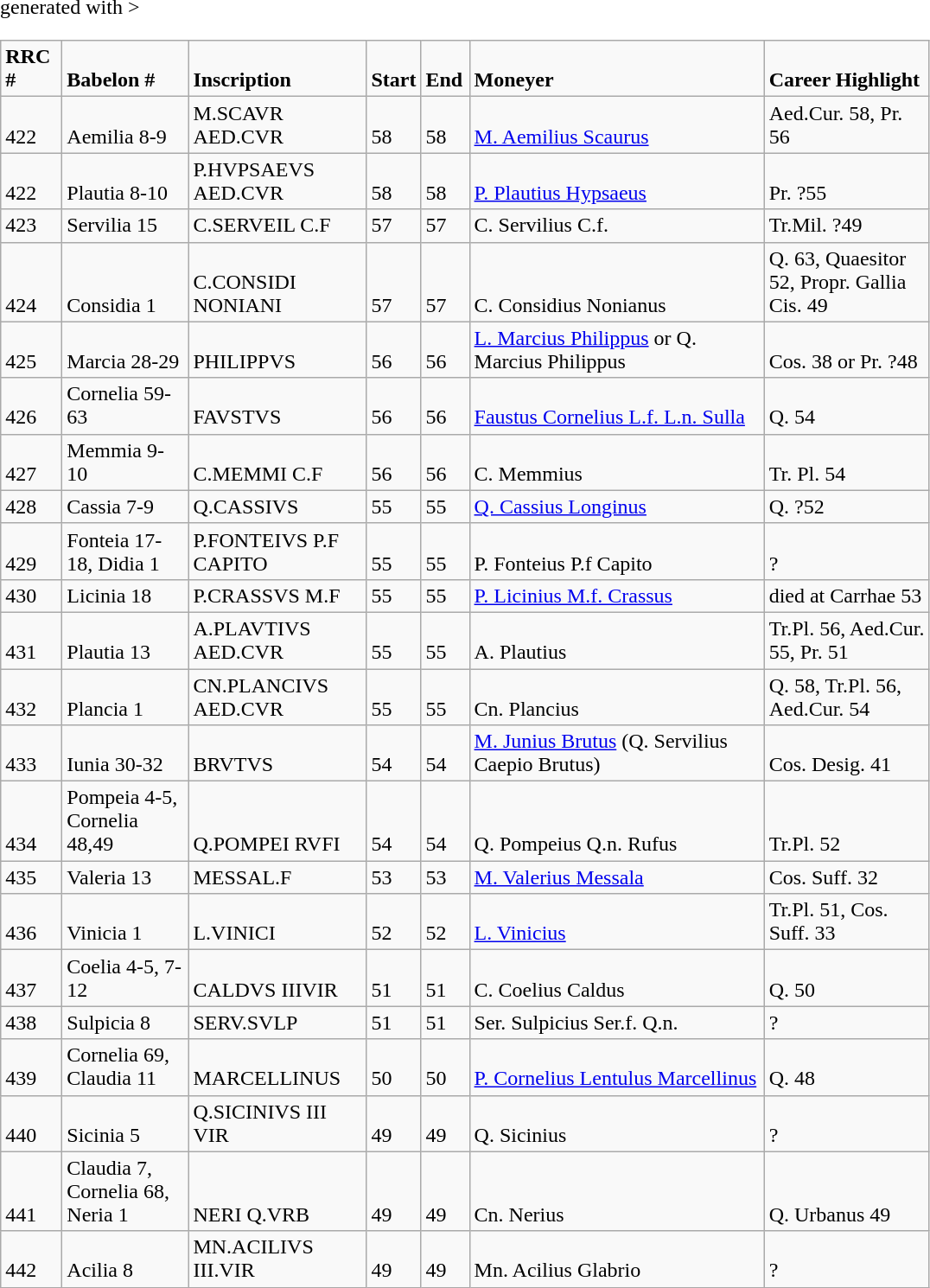<table class="wikitable" <hiddentext>generated with >
<tr valign="bottom">
<td width="40" Height="12.75"><strong>RRC #</strong></td>
<td width="90"><strong>Babelon #</strong></td>
<td width="130"><strong>Inscription</strong></td>
<td width="30"><strong>Start</strong></td>
<td width="30"><strong>End</strong></td>
<td width="220"><strong>Moneyer</strong></td>
<td width="120"><strong>Career Highlight</strong></td>
</tr>
<tr valign="bottom">
<td Height="12.75">422</td>
<td>Aemilia 8-9</td>
<td>M.SCAVR AED.CVR</td>
<td>58</td>
<td>58</td>
<td><a href='#'>M. Aemilius Scaurus</a></td>
<td>Aed.Cur. 58, Pr. 56</td>
</tr>
<tr valign="bottom">
<td Height="12.75">422</td>
<td>Plautia 8-10</td>
<td>P.HVPSAEVS AED.CVR</td>
<td>58</td>
<td>58</td>
<td><a href='#'>P. Plautius Hypsaeus</a></td>
<td>Pr. ?55</td>
</tr>
<tr valign="bottom">
<td Height="12.75">423</td>
<td>Servilia 15</td>
<td>C.SERVEIL C.F</td>
<td>57</td>
<td>57</td>
<td>C. Servilius C.f.</td>
<td>Tr.Mil. ?49</td>
</tr>
<tr valign="bottom">
<td Height="12.75">424</td>
<td>Considia 1</td>
<td>C.CONSIDI NONIANI</td>
<td>57</td>
<td>57</td>
<td>C. Considius Nonianus</td>
<td>Q. 63, Quaesitor 52, Propr. Gallia Cis. 49</td>
</tr>
<tr valign="bottom">
<td Height="12.75">425</td>
<td>Marcia 28-29</td>
<td>PHILIPPVS</td>
<td>56</td>
<td>56</td>
<td><a href='#'>L. Marcius Philippus</a> or Q. Marcius Philippus</td>
<td>Cos. 38 or Pr. ?48</td>
</tr>
<tr valign="bottom">
<td Height="12.75">426</td>
<td>Cornelia 59-63</td>
<td>FAVSTVS</td>
<td>56</td>
<td>56</td>
<td><a href='#'>Faustus Cornelius L.f. L.n. Sulla</a></td>
<td>Q. 54</td>
</tr>
<tr valign="bottom">
<td Height="12.75">427</td>
<td>Memmia 9-10</td>
<td>C.MEMMI C.F</td>
<td>56</td>
<td>56</td>
<td>C. Memmius</td>
<td>Tr. Pl. 54</td>
</tr>
<tr valign="bottom">
<td Height="12.75">428</td>
<td>Cassia 7-9</td>
<td>Q.CASSIVS</td>
<td>55</td>
<td>55</td>
<td><a href='#'>Q. Cassius Longinus</a></td>
<td>Q. ?52</td>
</tr>
<tr valign="bottom">
<td Height="12.75">429</td>
<td>Fonteia 17-18, Didia 1</td>
<td>P.FONTEIVS P.F CAPITO</td>
<td>55</td>
<td>55</td>
<td>P. Fonteius P.f Capito</td>
<td>?</td>
</tr>
<tr valign="bottom">
<td Height="12.75">430</td>
<td>Licinia 18</td>
<td>P.CRASSVS M.F</td>
<td>55</td>
<td>55</td>
<td><a href='#'>P. Licinius M.f. Crassus</a></td>
<td>died at Carrhae 53</td>
</tr>
<tr valign="bottom">
<td Height="12.75">431</td>
<td>Plautia 13</td>
<td>A.PLAVTIVS AED.CVR</td>
<td>55</td>
<td>55</td>
<td>A. Plautius</td>
<td>Tr.Pl. 56, Aed.Cur. 55, Pr. 51</td>
</tr>
<tr valign="bottom">
<td Height="12.75">432</td>
<td>Plancia 1</td>
<td>CN.PLANCIVS AED.CVR</td>
<td>55</td>
<td>55</td>
<td>Cn. Plancius</td>
<td>Q. 58, Tr.Pl. 56, Aed.Cur. 54</td>
</tr>
<tr valign="bottom">
<td Height="12.75">433</td>
<td>Iunia 30-32</td>
<td>BRVTVS</td>
<td>54</td>
<td>54</td>
<td><a href='#'>M. Junius Brutus</a> (Q. Servilius Caepio Brutus)</td>
<td>Cos. Desig. 41</td>
</tr>
<tr valign="bottom">
<td Height="12.75">434</td>
<td>Pompeia 4-5, Cornelia 48,49</td>
<td>Q.POMPEI RVFI</td>
<td>54</td>
<td>54</td>
<td>Q. Pompeius Q.n. Rufus</td>
<td>Tr.Pl. 52</td>
</tr>
<tr valign="bottom">
<td Height="12.75">435</td>
<td>Valeria 13</td>
<td>MESSAL.F</td>
<td>53</td>
<td>53</td>
<td><a href='#'>M. Valerius Messala</a></td>
<td>Cos. Suff. 32</td>
</tr>
<tr valign="bottom">
<td Height="12.75">436</td>
<td>Vinicia 1</td>
<td>L.VINICI</td>
<td>52</td>
<td>52</td>
<td><a href='#'>L. Vinicius</a></td>
<td>Tr.Pl. 51, Cos. Suff. 33</td>
</tr>
<tr valign="bottom">
<td Height="12.75">437</td>
<td>Coelia 4-5, 7-12</td>
<td>CALDVS IIIVIR</td>
<td>51</td>
<td>51</td>
<td>C. Coelius Caldus</td>
<td>Q. 50</td>
</tr>
<tr valign="bottom">
<td Height="12.75">438</td>
<td>Sulpicia 8</td>
<td>SERV.SVLP</td>
<td>51</td>
<td>51</td>
<td>Ser. Sulpicius Ser.f. Q.n.</td>
<td>?</td>
</tr>
<tr valign="bottom">
<td Height="12.75">439</td>
<td>Cornelia 69, Claudia 11</td>
<td>MARCELLINUS</td>
<td>50</td>
<td>50</td>
<td><a href='#'>P. Cornelius Lentulus Marcellinus</a></td>
<td>Q. 48</td>
</tr>
<tr valign="bottom">
<td Height="12.75">440</td>
<td>Sicinia 5</td>
<td>Q.SICINIVS III VIR</td>
<td>49</td>
<td>49</td>
<td>Q. Sicinius</td>
<td>?</td>
</tr>
<tr valign="bottom">
<td Height="12.75">441</td>
<td>Claudia 7, Cornelia 68, Neria 1</td>
<td>NERI Q.VRB</td>
<td>49</td>
<td>49</td>
<td>Cn. Nerius</td>
<td>Q. Urbanus 49</td>
</tr>
<tr valign="bottom">
<td Height="12.75">442</td>
<td>Acilia 8</td>
<td>MN.ACILIVS III.VIR</td>
<td>49</td>
<td>49</td>
<td>Mn. Acilius Glabrio</td>
<td>?</td>
</tr>
</table>
